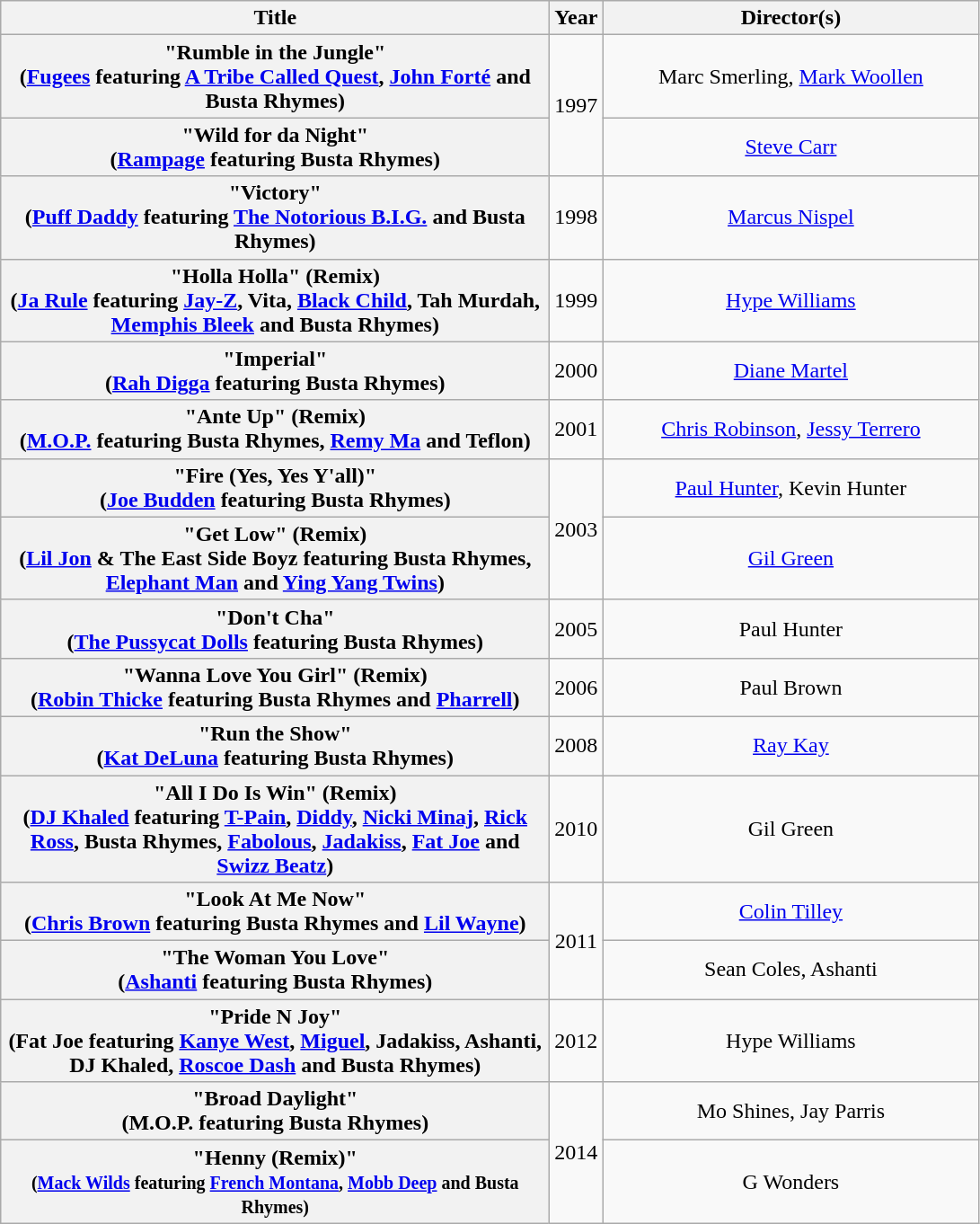<table class="wikitable plainrowheaders" style="text-align:center;">
<tr>
<th scope="col" style="width:25em;">Title</th>
<th scope="col">Year</th>
<th scope="col" style="width:17em;">Director(s)</th>
</tr>
<tr>
<th scope="row">"Rumble in the Jungle"<br><span>(<a href='#'>Fugees</a> featuring <a href='#'>A Tribe Called Quest</a>, <a href='#'>John Forté</a> and Busta Rhymes)</span></th>
<td rowspan="2">1997</td>
<td>Marc Smerling, <a href='#'>Mark Woollen</a></td>
</tr>
<tr>
<th scope="row">"Wild for da Night"<br><span>(<a href='#'>Rampage</a> featuring Busta Rhymes)</span></th>
<td><a href='#'>Steve Carr</a></td>
</tr>
<tr>
<th scope="row">"Victory"<br><span>(<a href='#'>Puff Daddy</a> featuring <a href='#'>The Notorious B.I.G.</a> and Busta Rhymes)</span></th>
<td>1998</td>
<td><a href='#'>Marcus Nispel</a></td>
</tr>
<tr>
<th scope="row">"Holla Holla" (Remix)<br><span>(<a href='#'>Ja Rule</a> featuring <a href='#'>Jay-Z</a>, Vita, <a href='#'>Black Child</a>, Tah Murdah, <a href='#'>Memphis Bleek</a> and Busta Rhymes)</span></th>
<td>1999</td>
<td><a href='#'>Hype Williams</a></td>
</tr>
<tr>
<th scope="row">"Imperial"<br><span>(<a href='#'>Rah Digga</a> featuring Busta Rhymes)</span></th>
<td>2000</td>
<td><a href='#'>Diane Martel</a></td>
</tr>
<tr>
<th scope="row">"Ante Up" (Remix)<br><span>(<a href='#'>M.O.P.</a> featuring Busta Rhymes, <a href='#'>Remy Ma</a> and Teflon)</span></th>
<td>2001</td>
<td><a href='#'>Chris Robinson</a>, <a href='#'>Jessy Terrero</a></td>
</tr>
<tr>
<th scope="row">"Fire (Yes, Yes Y'all)"<br><span>(<a href='#'>Joe Budden</a> featuring Busta Rhymes)</span></th>
<td rowspan="2">2003</td>
<td><a href='#'>Paul Hunter</a>, Kevin Hunter</td>
</tr>
<tr>
<th scope="row">"Get Low" (Remix)<br><span>(<a href='#'>Lil Jon</a> & The East Side Boyz featuring Busta Rhymes, <a href='#'>Elephant Man</a> and <a href='#'>Ying Yang Twins</a>)</span></th>
<td><a href='#'>Gil Green</a></td>
</tr>
<tr>
<th scope="row">"Don't Cha"<br><span>(<a href='#'>The Pussycat Dolls</a> featuring Busta Rhymes)</span></th>
<td>2005</td>
<td>Paul Hunter</td>
</tr>
<tr>
<th scope="row">"Wanna Love You Girl" (Remix)<br><span>(<a href='#'>Robin Thicke</a> featuring Busta Rhymes and <a href='#'>Pharrell</a>)</span></th>
<td>2006</td>
<td>Paul Brown</td>
</tr>
<tr>
<th scope="row">"Run the Show"<br><span>(<a href='#'>Kat DeLuna</a> featuring Busta Rhymes)</span></th>
<td>2008</td>
<td><a href='#'>Ray Kay</a></td>
</tr>
<tr>
<th scope="row">"All I Do Is Win" (Remix)<br><span>(<a href='#'>DJ Khaled</a> featuring <a href='#'>T-Pain</a>, <a href='#'>Diddy</a>, <a href='#'>Nicki Minaj</a>, <a href='#'>Rick Ross</a>, Busta Rhymes, <a href='#'>Fabolous</a>, <a href='#'>Jadakiss</a>, <a href='#'>Fat Joe</a> and <a href='#'>Swizz Beatz</a>)</span></th>
<td>2010</td>
<td>Gil Green</td>
</tr>
<tr>
<th scope="row">"Look At Me Now"<br><span>(<a href='#'>Chris Brown</a> featuring Busta Rhymes and <a href='#'>Lil Wayne</a>)</span></th>
<td rowspan="2">2011</td>
<td><a href='#'>Colin Tilley</a></td>
</tr>
<tr>
<th scope="row">"The Woman You Love"<br><span>(<a href='#'>Ashanti</a> featuring Busta Rhymes)</span></th>
<td>Sean Coles, Ashanti</td>
</tr>
<tr>
<th scope="row">"Pride N Joy"<br><span>(Fat Joe featuring <a href='#'>Kanye West</a>, <a href='#'>Miguel</a>, Jadakiss, Ashanti, DJ Khaled, <a href='#'>Roscoe Dash</a> and Busta Rhymes)</span></th>
<td>2012</td>
<td>Hype Williams</td>
</tr>
<tr>
<th scope="row">"Broad Daylight"<br><span>(M.O.P. featuring Busta Rhymes)</span></th>
<td rowspan="2">2014</td>
<td>Mo Shines, Jay Parris</td>
</tr>
<tr>
<th scope="row">"Henny (Remix)"<br><small>(<a href='#'>Mack Wilds</a> featuring <a href='#'>French Montana</a>, <a href='#'>Mobb Deep</a> and Busta Rhymes)</small></th>
<td>G Wonders</td>
</tr>
</table>
